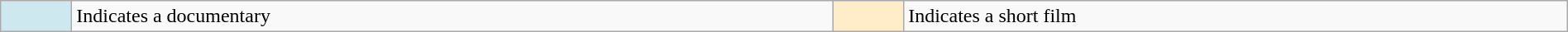<table class="wikitable" style="width:100%">
<tr>
<td align=center style="width:50px;background-color:#CEE8F0"></td>
<td>Indicates a documentary</td>
<td align=center style="width:50px;background-color:#FFECC8"></td>
<td>Indicates a short film</td>
</tr>
</table>
